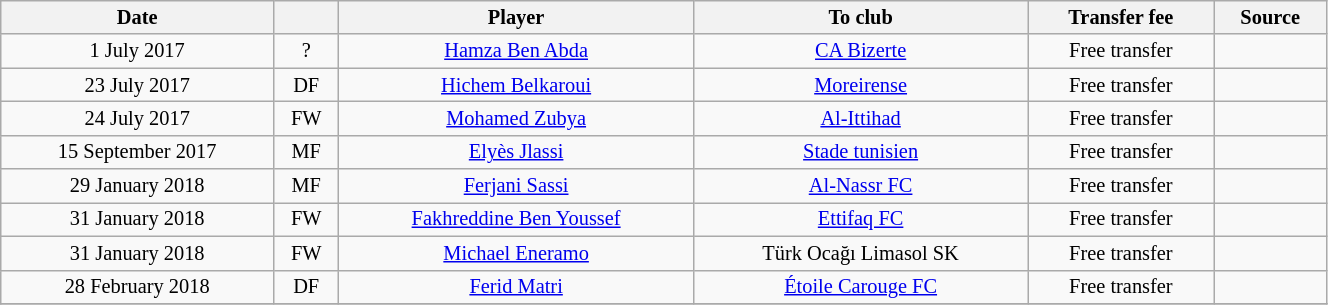<table class="wikitable sortable" style="width:70%; text-align:center; font-size:85%; text-align:centre;">
<tr>
<th>Date</th>
<th></th>
<th>Player</th>
<th>To club</th>
<th>Transfer fee</th>
<th>Source</th>
</tr>
<tr>
<td>1 July 2017</td>
<td>?</td>
<td> <a href='#'>Hamza Ben Abda</a></td>
<td><a href='#'>CA Bizerte</a></td>
<td>Free transfer</td>
<td></td>
</tr>
<tr>
<td>23 July 2017</td>
<td>DF</td>
<td> <a href='#'>Hichem Belkaroui</a></td>
<td> <a href='#'>Moreirense</a></td>
<td>Free transfer</td>
<td></td>
</tr>
<tr>
<td>24 July 2017</td>
<td>FW</td>
<td> <a href='#'>Mohamed Zubya</a></td>
<td> <a href='#'>Al-Ittihad</a></td>
<td>Free transfer</td>
<td></td>
</tr>
<tr>
<td>15 September 2017</td>
<td>MF</td>
<td> <a href='#'>Elyès Jlassi</a></td>
<td><a href='#'>Stade tunisien</a></td>
<td>Free transfer</td>
<td></td>
</tr>
<tr>
<td>29 January 2018</td>
<td>MF</td>
<td> <a href='#'>Ferjani Sassi</a></td>
<td> <a href='#'>Al-Nassr FC</a></td>
<td>Free transfer</td>
<td></td>
</tr>
<tr>
<td>31 January 2018</td>
<td>FW</td>
<td> <a href='#'>Fakhreddine Ben Youssef</a></td>
<td> <a href='#'>Ettifaq FC</a></td>
<td>Free transfer</td>
<td></td>
</tr>
<tr>
<td>31 January 2018</td>
<td>FW</td>
<td> <a href='#'>Michael Eneramo</a></td>
<td> Türk Ocağı Limasol SK</td>
<td>Free transfer</td>
<td></td>
</tr>
<tr>
<td>28 February 2018</td>
<td>DF</td>
<td> <a href='#'>Ferid Matri</a></td>
<td> <a href='#'>Étoile Carouge FC</a></td>
<td>Free transfer</td>
<td></td>
</tr>
<tr>
</tr>
</table>
